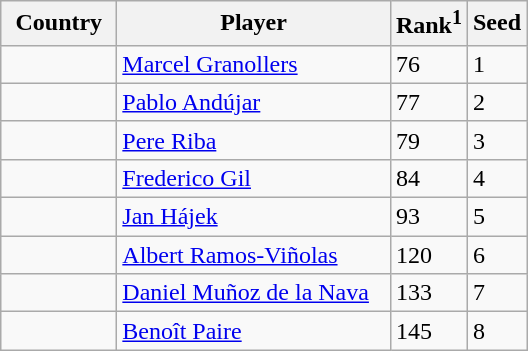<table class="sortable wikitable">
<tr>
<th width="70">Country</th>
<th width="175">Player</th>
<th>Rank<sup>1</sup></th>
<th>Seed</th>
</tr>
<tr>
<td></td>
<td><a href='#'>Marcel Granollers</a></td>
<td>76</td>
<td>1</td>
</tr>
<tr>
<td></td>
<td><a href='#'>Pablo Andújar</a></td>
<td>77</td>
<td>2</td>
</tr>
<tr>
<td></td>
<td><a href='#'>Pere Riba</a></td>
<td>79</td>
<td>3</td>
</tr>
<tr>
<td></td>
<td><a href='#'>Frederico Gil</a></td>
<td>84</td>
<td>4</td>
</tr>
<tr>
<td></td>
<td><a href='#'>Jan Hájek</a></td>
<td>93</td>
<td>5</td>
</tr>
<tr>
<td></td>
<td><a href='#'>Albert Ramos-Viñolas</a></td>
<td>120</td>
<td>6</td>
</tr>
<tr>
<td></td>
<td><a href='#'>Daniel Muñoz de la Nava</a></td>
<td>133</td>
<td>7</td>
</tr>
<tr>
<td></td>
<td><a href='#'>Benoît Paire</a></td>
<td>145</td>
<td>8</td>
</tr>
</table>
